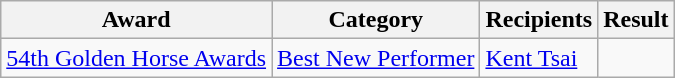<table class="wikitable">
<tr>
<th>Award</th>
<th>Category</th>
<th>Recipients</th>
<th>Result</th>
</tr>
<tr>
<td><a href='#'>54th Golden Horse Awards</a></td>
<td><a href='#'>Best New Performer</a></td>
<td><a href='#'>Kent Tsai</a></td>
<td></td>
</tr>
</table>
